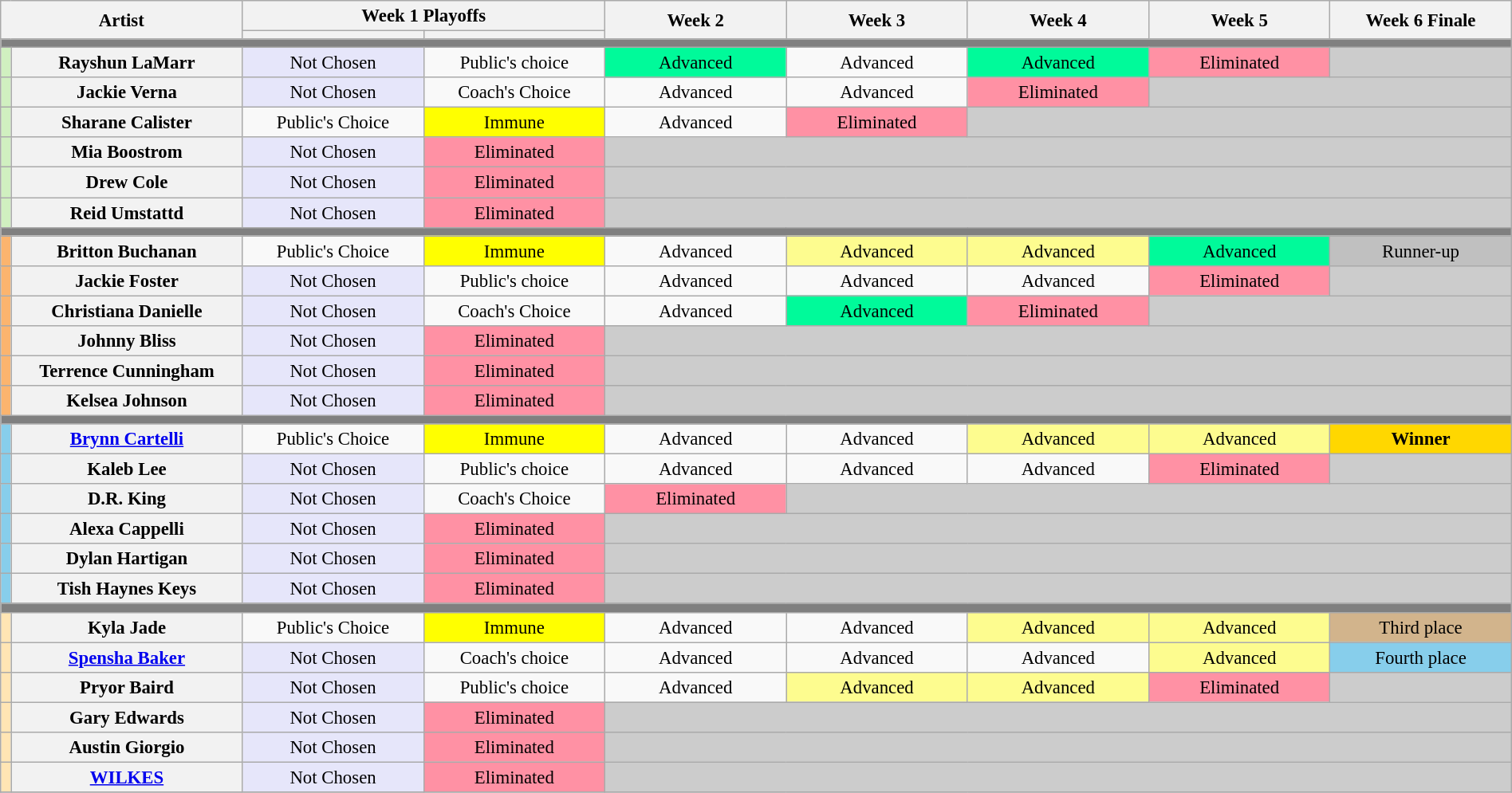<table class="wikitable" style="font-size:95%; text-align:center; width:100%;">
<tr>
<th width="16%" rowspan="2" colspan="2">Artist</th>
<th colspan="2">Week 1 Playoffs</th>
<th rowspan="2" style="width:12%;">Week 2</th>
<th rowspan="2" style="width:12%;">Week 3</th>
<th rowspan="2" style="width:12%;">Week 4</th>
<th rowspan="2" style="width:12%;">Week 5</th>
<th rowspan="2" style="width:12%;">Week 6 Finale</th>
</tr>
<tr>
<th style="width:12%;"></th>
<th style="width:12%;"></th>
</tr>
<tr>
<th colspan="11" style="background:gray;"></th>
</tr>
<tr>
<th style="background:#d0f0c0;"></th>
<th>Rayshun LaMarr</th>
<td bgcolor=#E6E6FA>Not Chosen</td>
<td>Public's choice</td>
<td style="background:#00FA9A;">Advanced</td>
<td>Advanced</td>
<td style="background:#00FA9A;">Advanced</td>
<td style="background:#FF91A4;">Eliminated</td>
<td style="background:#ccc;"></td>
</tr>
<tr>
<th style="background:#d0f0c0;"></th>
<th>Jackie Verna</th>
<td bgcolor=#E6E6FA>Not Chosen</td>
<td>Coach's Choice</td>
<td>Advanced</td>
<td>Advanced</td>
<td style="background:#FF91A4;">Eliminated</td>
<td colspan="2" style="background:#ccc;"></td>
</tr>
<tr>
<th style="background:#d0f0c0;"></th>
<th>Sharane Calister</th>
<td>Public's Choice</td>
<td bgcolor=yellow>Immune</td>
<td>Advanced</td>
<td style="background:#FF91A4;">Eliminated</td>
<td colspan="3" style="background:#ccc;"></td>
</tr>
<tr>
<th style="background:#d0f0c0;"></th>
<th>Mia Boostrom</th>
<td bgcolor=#E6E6FA>Not Chosen</td>
<td style="background:#FF91A4;">Eliminated</td>
<td colspan="6" style="background:#ccc;"></td>
</tr>
<tr>
<th style="background:#d0f0c0;"></th>
<th>Drew Cole</th>
<td bgcolor=#E6E6FA>Not Chosen</td>
<td style="background:#FF91A4;">Eliminated</td>
<td colspan="6" style="background:#ccc;"></td>
</tr>
<tr>
<th style="background:#d0f0c0;"></th>
<th>Reid Umstattd</th>
<td bgcolor=#E6E6FA>Not Chosen</td>
<td style="background:#FF91A4;">Eliminated</td>
<td colspan="6" style="background:#ccc;"></td>
</tr>
<tr>
<th colspan="11" style="background:gray;"></th>
</tr>
<tr>
<th style="background:#fbb46e;"></th>
<th>Britton Buchanan</th>
<td>Public's Choice</td>
<td bgcolor=yellow>Immune</td>
<td>Advanced</td>
<td bgcolor=#FDFC8F>Advanced </td>
<td bgcolor=#FDFC8F>Advanced </td>
<td bgcolor=#00FA9A>Advanced </td>
<td bgcolor=silver>Runner-up  </td>
</tr>
<tr>
<th style="background:#fbb46e;"></th>
<th>Jackie Foster</th>
<td bgcolor=#E6E6FA>Not Chosen</td>
<td>Public's choice</td>
<td>Advanced</td>
<td>Advanced</td>
<td>Advanced</td>
<td style="background:#FF91A4;">Eliminated</td>
<td style="background:#ccc;"></td>
</tr>
<tr>
<th style="background:#fbb46e;"></th>
<th>Christiana Danielle</th>
<td bgcolor=#E6E6FA>Not Chosen</td>
<td>Coach's Choice</td>
<td>Advanced</td>
<td style="background:#00FA9A;">Advanced</td>
<td style="background:#FF91A4;">Eliminated</td>
<td colspan="2" style="background:#ccc;"></td>
</tr>
<tr>
<th style="background:#fbb46e;"></th>
<th>Johnny Bliss</th>
<td bgcolor=#E6E6FA>Not Chosen</td>
<td style="background:#FF91A4;">Eliminated</td>
<td colspan="6" style="background:#ccc;"></td>
</tr>
<tr>
<th style="background:#fbb46e;"></th>
<th>Terrence Cunningham</th>
<td bgcolor=#E6E6FA>Not Chosen</td>
<td style="background:#FF91A4;">Eliminated</td>
<td colspan="6" style="background:#ccc;"></td>
</tr>
<tr>
<th style="background:#fbb46e;"></th>
<th>Kelsea Johnson</th>
<td bgcolor=#E6E6FA>Not Chosen</td>
<td style="background:#FF91A4;">Eliminated</td>
<td colspan="6" style="background:#ccc;"></td>
</tr>
<tr>
<th colspan="11" style="background:gray;"></th>
</tr>
<tr>
<th style="background:#87ceeb;"></th>
<th><a href='#'>Brynn Cartelli</a></th>
<td>Public's Choice</td>
<td bgcolor=yellow>Immune</td>
<td>Advanced</td>
<td>Advanced</td>
<td bgcolor=#FDFC8F>Advanced </td>
<td bgcolor=#FDFC8F>Advanced </td>
<td bgcolor=gold><strong>Winner</strong>  </td>
</tr>
<tr>
<th style="background:#87ceeb;"></th>
<th>Kaleb Lee</th>
<td bgcolor=#E6E6FA>Not Chosen</td>
<td>Public's choice</td>
<td>Advanced</td>
<td>Advanced</td>
<td>Advanced</td>
<td bgcolor=#FF91A4>Eliminated </td>
<td style="background:#ccc;"></td>
</tr>
<tr>
<th style="background:#87ceeb;"></th>
<th>D.R. King</th>
<td bgcolor=#E6E6FA>Not Chosen</td>
<td>Coach's Choice</td>
<td style="background:#FF91A4;">Eliminated</td>
<td colspan="5" style="background:#ccc;"></td>
</tr>
<tr>
<th style="background:#87ceeb;"></th>
<th>Alexa Cappelli</th>
<td bgcolor=#E6E6FA>Not Chosen</td>
<td style="background:#FF91A4;">Eliminated</td>
<td colspan="6" style="background:#ccc;"></td>
</tr>
<tr>
<th style="background:#87ceeb;"></th>
<th>Dylan Hartigan</th>
<td bgcolor=#E6E6FA>Not Chosen</td>
<td style="background:#FF91A4;">Eliminated</td>
<td colspan="6" style="background:#ccc;"></td>
</tr>
<tr>
<th style="background:#87ceeb;"></th>
<th>Tish Haynes Keys</th>
<td bgcolor=#E6E6FA>Not Chosen</td>
<td style="background:#FF91A4;">Eliminated</td>
<td colspan="7" style="background:#ccc;"></td>
</tr>
<tr>
<th colspan="11" style="background:gray;"></th>
</tr>
<tr>
<th style="background:#ffe5b4;"></th>
<th>Kyla Jade</th>
<td>Public's Choice</td>
<td bgcolor=yellow>Immune</td>
<td>Advanced</td>
<td>Advanced</td>
<td bgcolor=#FDFC8F>Advanced </td>
<td bgcolor=#FDFC8F>Advanced </td>
<td style="background:tan">Third place </td>
</tr>
<tr>
<th style="background:#ffe5b4;"></th>
<th><a href='#'>Spensha Baker</a></th>
<td bgcolor=#E6E6FA>Not Chosen</td>
<td>Coach's choice</td>
<td>Advanced</td>
<td>Advanced</td>
<td>Advanced</td>
<td bgcolor=#FDFC8F>Advanced </td>
<td bgcolor=skyblue>Fourth place </td>
</tr>
<tr>
<th style="background:#ffe5b4;"></th>
<th>Pryor Baird</th>
<td bgcolor=#E6E6FA>Not Chosen</td>
<td>Public's choice</td>
<td>Advanced</td>
<td bgcolor=#FDFC8F>Advanced </td>
<td bgcolor=#FDFC8F>Advanced </td>
<td bgcolor=#FF91A4>Eliminated </td>
<td style="background:#ccc;"></td>
</tr>
<tr>
<th style="background:#ffe5b4;"></th>
<th>Gary Edwards</th>
<td bgcolor=#E6E6FA>Not Chosen</td>
<td style="background:#FF91A4;">Eliminated</td>
<td colspan="6" style="background:#ccc;"></td>
</tr>
<tr>
<th style="background:#ffe5b4;"></th>
<th>Austin Giorgio</th>
<td bgcolor=#E6E6FA>Not Chosen</td>
<td style="background:#FF91A4;">Eliminated</td>
<td colspan="6" style="background:#ccc;"></td>
</tr>
<tr>
<th style="background:#ffe5b4;"></th>
<th><a href='#'>WILKES</a></th>
<td bgcolor=#E6E6FA>Not Chosen</td>
<td style="background:#FF91A4;">Eliminated</td>
<td colspan="6" style="background:#ccc;"></td>
</tr>
<tr>
</tr>
</table>
